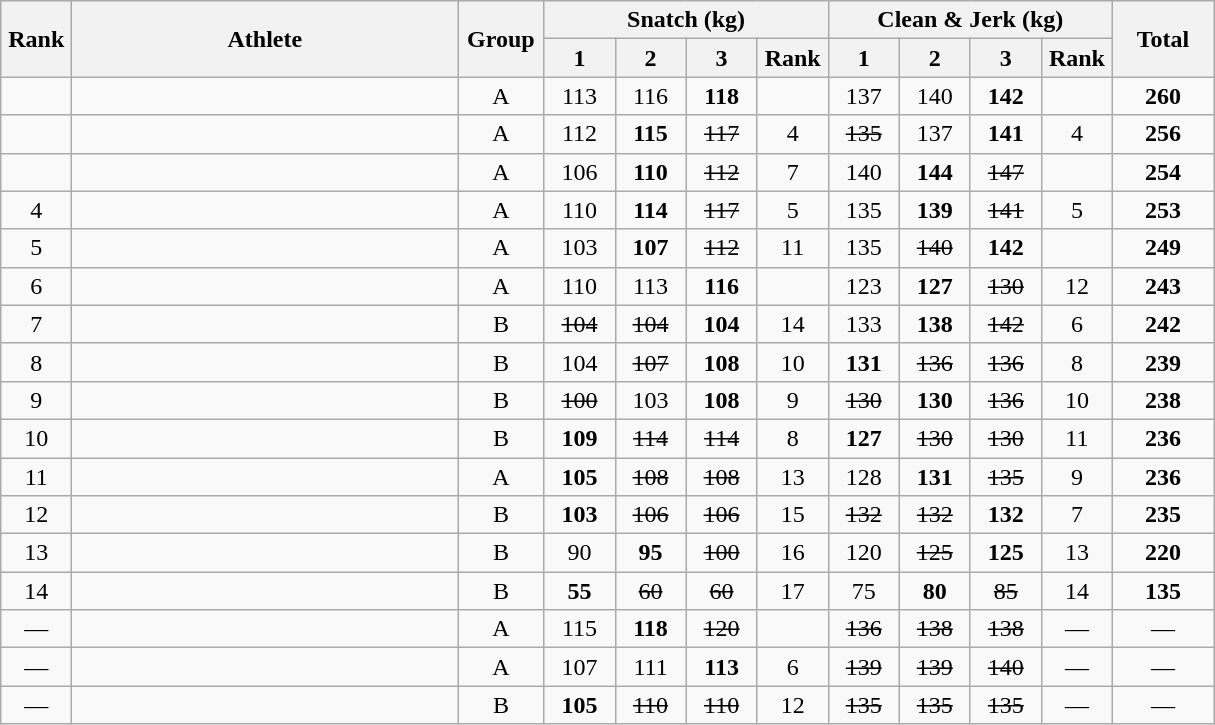<table class = "wikitable" style="text-align:center;">
<tr>
<th rowspan=2 width=40>Rank</th>
<th rowspan=2 width=250>Athlete</th>
<th rowspan=2 width=50>Group</th>
<th colspan=4>Snatch (kg)</th>
<th colspan=4>Clean & Jerk (kg)</th>
<th rowspan=2 width=60>Total</th>
</tr>
<tr>
<th width=40>1</th>
<th width=40>2</th>
<th width=40>3</th>
<th width=40>Rank</th>
<th width=40>1</th>
<th width=40>2</th>
<th width=40>3</th>
<th width=40>Rank</th>
</tr>
<tr>
<td></td>
<td align=left></td>
<td>A</td>
<td>113</td>
<td>116</td>
<td><strong>118</strong></td>
<td></td>
<td>137</td>
<td>140</td>
<td><strong>142</strong></td>
<td></td>
<td><strong>260</strong></td>
</tr>
<tr>
<td></td>
<td align=left></td>
<td>A</td>
<td>112</td>
<td><strong>115</strong></td>
<td><s>117</s></td>
<td>4</td>
<td><s>135</s></td>
<td>137</td>
<td><strong>141</strong></td>
<td>4</td>
<td><strong>256</strong></td>
</tr>
<tr>
<td></td>
<td align=left></td>
<td>A</td>
<td>106</td>
<td><strong>110</strong></td>
<td><s>112</s></td>
<td>7</td>
<td>140</td>
<td><strong>144</strong></td>
<td><s>147</s></td>
<td></td>
<td><strong>254</strong></td>
</tr>
<tr>
<td>4</td>
<td align=left></td>
<td>A</td>
<td>110</td>
<td><strong>114</strong></td>
<td><s>117</s></td>
<td>5</td>
<td>135</td>
<td><strong>139</strong></td>
<td><s>141</s></td>
<td>5</td>
<td><strong>253</strong></td>
</tr>
<tr>
<td>5</td>
<td align=left></td>
<td>A</td>
<td>103</td>
<td><strong>107</strong></td>
<td><s>112</s></td>
<td>11</td>
<td>135</td>
<td><s>140</s></td>
<td><strong>142</strong></td>
<td></td>
<td><strong>249</strong></td>
</tr>
<tr>
<td>6</td>
<td align=left></td>
<td>A</td>
<td>110</td>
<td>113</td>
<td><strong>116</strong></td>
<td></td>
<td>123</td>
<td><strong>127</strong></td>
<td><s>130</s></td>
<td>12</td>
<td><strong>243</strong></td>
</tr>
<tr>
<td>7</td>
<td align=left></td>
<td>B</td>
<td><s>104</s></td>
<td><s>104</s></td>
<td><strong>104</strong></td>
<td>14</td>
<td>133</td>
<td><strong>138</strong></td>
<td><s>142</s></td>
<td>6</td>
<td><strong>242</strong></td>
</tr>
<tr>
<td>8</td>
<td align=left></td>
<td>B</td>
<td>104</td>
<td><s>107</s></td>
<td><strong>108</strong></td>
<td>10</td>
<td><strong>131</strong></td>
<td><s>136</s></td>
<td><s>136</s></td>
<td>8</td>
<td><strong>239</strong></td>
</tr>
<tr>
<td>9</td>
<td align=left></td>
<td>B</td>
<td><s>100</s></td>
<td>103</td>
<td><strong>108</strong></td>
<td>9</td>
<td><s>130</s></td>
<td><strong>130</strong></td>
<td><s>136</s></td>
<td>10</td>
<td><strong>238</strong></td>
</tr>
<tr>
<td>10</td>
<td align=left></td>
<td>B</td>
<td><strong>109</strong></td>
<td><s>114</s></td>
<td><s>114</s></td>
<td>8</td>
<td><strong>127</strong></td>
<td><s>130</s></td>
<td><s>130</s></td>
<td>11</td>
<td><strong>236</strong></td>
</tr>
<tr>
<td>11</td>
<td align=left></td>
<td>A</td>
<td><strong>105</strong></td>
<td><s>108</s></td>
<td><s>108</s></td>
<td>13</td>
<td>128</td>
<td><strong>131</strong></td>
<td><s>135</s></td>
<td>9</td>
<td><strong>236</strong></td>
</tr>
<tr>
<td>12</td>
<td align=left></td>
<td>B</td>
<td><strong>103</strong></td>
<td><s>106</s></td>
<td><s>106</s></td>
<td>15</td>
<td><s>132</s></td>
<td><s>132</s></td>
<td><strong>132</strong></td>
<td>7</td>
<td><strong>235</strong></td>
</tr>
<tr>
<td>13</td>
<td align=left></td>
<td>B</td>
<td>90</td>
<td><strong>95</strong></td>
<td><s>100</s></td>
<td>16</td>
<td>120</td>
<td><s>125</s></td>
<td><strong>125</strong></td>
<td>13</td>
<td><strong>220</strong></td>
</tr>
<tr>
<td>14</td>
<td align=left></td>
<td>B</td>
<td><strong>55</strong></td>
<td><s>60</s></td>
<td><s>60</s></td>
<td>17</td>
<td>75</td>
<td><strong>80</strong></td>
<td><s>85</s></td>
<td>14</td>
<td><strong>135</strong></td>
</tr>
<tr>
<td>—</td>
<td align=left></td>
<td>A</td>
<td>115</td>
<td><strong>118</strong></td>
<td><s>120</s></td>
<td></td>
<td><s>136</s></td>
<td><s>138</s></td>
<td><s>138</s></td>
<td>—</td>
<td>—</td>
</tr>
<tr>
<td>—</td>
<td align=left></td>
<td>A</td>
<td>107</td>
<td>111</td>
<td><strong>113</strong></td>
<td>6</td>
<td><s>139</s></td>
<td><s>139</s></td>
<td><s>140</s></td>
<td>—</td>
<td>—</td>
</tr>
<tr>
<td>—</td>
<td align=left></td>
<td>B</td>
<td><strong>105</strong></td>
<td><s>110</s></td>
<td><s>110</s></td>
<td>12</td>
<td><s>135</s></td>
<td><s>135</s></td>
<td><s>135</s></td>
<td>—</td>
<td>—</td>
</tr>
</table>
